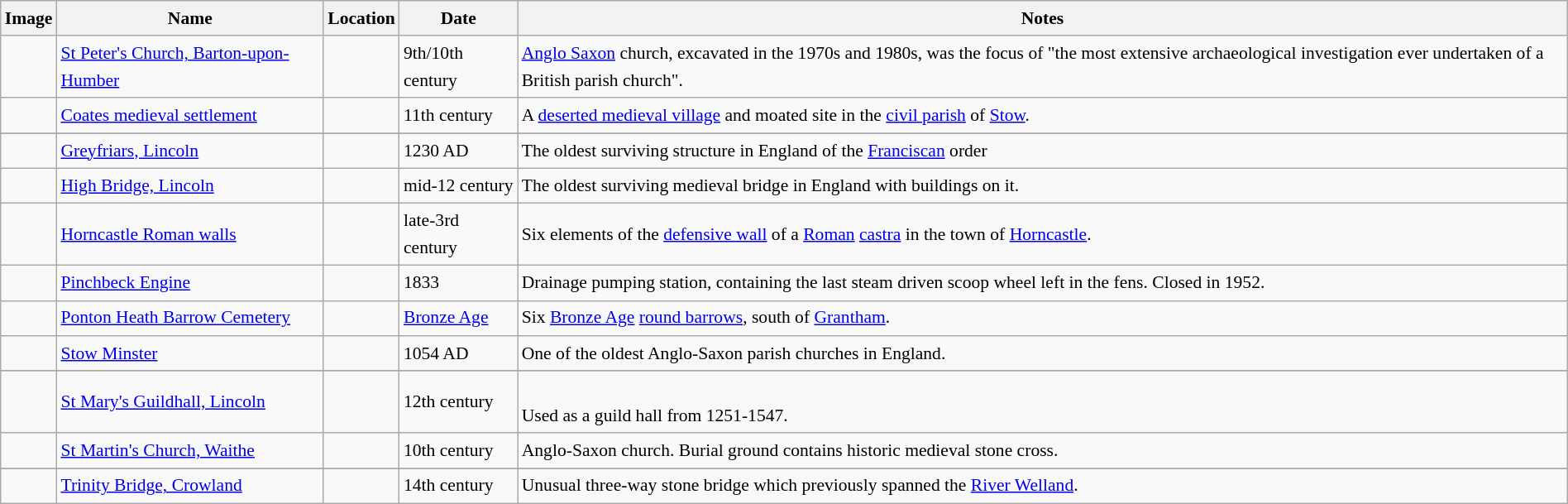<table class="wikitable sortable" style="font-size: 90%;width:100%;border:0px;text-align:left;line-height:150%;">
<tr>
<th class="unsortable">Image</th>
<th>Name</th>
<th>Location</th>
<th>Date</th>
<th class="unsortable">Notes</th>
</tr>
<tr>
<td></td>
<td><a href='#'>St Peter's Church, Barton-upon-Humber</a></td>
<td></td>
<td>9th/10th century</td>
<td><a href='#'>Anglo Saxon</a> church, excavated in the 1970s and 1980s, was the focus of "the most extensive archaeological investigation ever undertaken of a British parish church".</td>
</tr>
<tr>
<td></td>
<td><a href='#'>Coates medieval settlement</a></td>
<td></td>
<td>11th century</td>
<td>A <a href='#'>deserted medieval village</a> and moated site in the <a href='#'>civil parish</a> of <a href='#'>Stow</a>.</td>
</tr>
<tr>
</tr>
<tr>
<td></td>
<td><a href='#'>Greyfriars, Lincoln</a></td>
<td></td>
<td>1230 AD</td>
<td>The oldest surviving structure in England of the <a href='#'>Franciscan</a> order</td>
</tr>
<tr>
<td></td>
<td><a href='#'>High Bridge, Lincoln</a></td>
<td></td>
<td>mid-12 century</td>
<td>The oldest surviving medieval bridge in England with buildings on it.</td>
</tr>
<tr>
<td></td>
<td><a href='#'>Horncastle Roman walls</a></td>
<td></td>
<td>late-3rd century</td>
<td>Six elements of the <a href='#'>defensive wall</a> of a <a href='#'>Roman</a> <a href='#'>castra</a> in the town of <a href='#'>Horncastle</a>.</td>
</tr>
<tr>
<td></td>
<td><a href='#'>Pinchbeck Engine</a></td>
<td></td>
<td>1833</td>
<td>Drainage pumping station, containing the last steam driven scoop wheel left in the fens. Closed in 1952.</td>
</tr>
<tr>
<td></td>
<td><a href='#'>Ponton Heath Barrow Cemetery</a></td>
<td></td>
<td><a href='#'>Bronze Age</a></td>
<td>Six <a href='#'>Bronze Age</a> <a href='#'>round barrows</a>, south of <a href='#'>Grantham</a>.</td>
</tr>
<tr>
<td></td>
<td><a href='#'>Stow Minster</a></td>
<td></td>
<td>1054 AD</td>
<td>One of the oldest Anglo-Saxon parish churches in England.</td>
</tr>
<tr>
</tr>
<tr>
<td></td>
<td><a href='#'>St Mary's Guildhall, Lincoln</a></td>
<td></td>
<td>12th century</td>
<td><br>Used as a guild hall from 1251-1547.</td>
</tr>
<tr>
<td></td>
<td><a href='#'>St Martin's Church, Waithe</a></td>
<td></td>
<td>10th century</td>
<td>Anglo-Saxon church. Burial ground contains historic medieval stone cross.</td>
</tr>
<tr>
</tr>
<tr>
<td></td>
<td><a href='#'>Trinity Bridge, Crowland</a></td>
<td></td>
<td>14th century</td>
<td>Unusual three-way stone bridge which previously spanned the <a href='#'>River Welland</a>.</td>
</tr>
<tr>
</tr>
</table>
